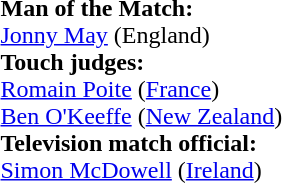<table style="width:100%; font-size:100%;">
<tr>
<td><br><strong>Man of the Match:</strong>
<br><a href='#'>Jonny May</a> (England)<br><strong>Touch judges:</strong>
<br><a href='#'>Romain Poite</a> (<a href='#'>France</a>)
<br><a href='#'>Ben O'Keeffe</a> (<a href='#'>New Zealand</a>)
<br><strong>Television match official:</strong>
<br><a href='#'>Simon McDowell</a> (<a href='#'>Ireland</a>)</td>
</tr>
</table>
